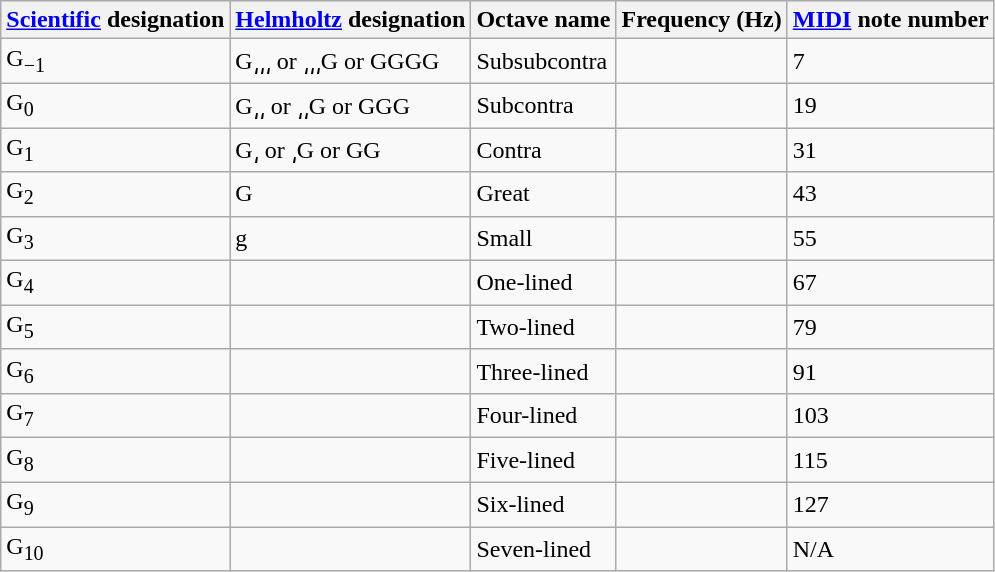<table class="wikitable">
<tr>
<th><a href='#'>Scientific</a> designation</th>
<th><a href='#'>Helmholtz</a> designation</th>
<th>Octave name</th>
<th>Frequency (Hz)</th>
<th><a href='#'>MIDI</a> note  number</th>
</tr>
<tr>
<td>G<sub>−1</sub></td>
<td>G͵͵͵ or ͵͵͵G or GGGG</td>
<td>Subsubcontra</td>
<td align="right"></td>
<td>7</td>
</tr>
<tr>
<td>G<sub>0</sub></td>
<td>G͵͵ or ͵͵G or GGG</td>
<td>Subcontra</td>
<td align="right"></td>
<td>19</td>
</tr>
<tr>
<td>G<sub>1</sub></td>
<td>G͵ or ͵G or GG</td>
<td>Contra</td>
<td align="right"></td>
<td>31</td>
</tr>
<tr>
<td>G<sub>2</sub></td>
<td>G</td>
<td>Great</td>
<td align="right"></td>
<td>43</td>
</tr>
<tr>
<td>G<sub>3</sub></td>
<td>g</td>
<td>Small</td>
<td align="right"></td>
<td>55</td>
</tr>
<tr>
<td>G<sub>4</sub></td>
<td></td>
<td>One-lined</td>
<td align="right"></td>
<td>67</td>
</tr>
<tr>
<td>G<sub>5</sub></td>
<td></td>
<td>Two-lined</td>
<td align="right"></td>
<td>79</td>
</tr>
<tr>
<td>G<sub>6</sub></td>
<td></td>
<td>Three-lined</td>
<td align="right"></td>
<td>91</td>
</tr>
<tr>
<td>G<sub>7</sub></td>
<td></td>
<td>Four-lined</td>
<td align="right"></td>
<td>103</td>
</tr>
<tr>
<td>G<sub>8</sub></td>
<td></td>
<td>Five-lined</td>
<td align="right"></td>
<td>115</td>
</tr>
<tr>
<td>G<sub>9</sub></td>
<td></td>
<td>Six-lined</td>
<td align="right"></td>
<td>127</td>
</tr>
<tr>
<td>G<sub>10</sub></td>
<td></td>
<td>Seven-lined</td>
<td align="right"></td>
<td>N/A</td>
</tr>
</table>
